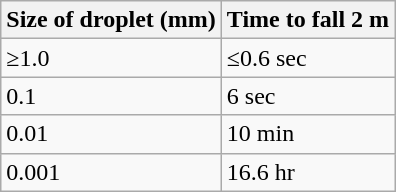<table class="wikitable floatright">
<tr>
<th>Size of droplet (mm)</th>
<th>Time to fall 2 m</th>
</tr>
<tr>
<td>≥1.0</td>
<td>≤0.6 sec</td>
</tr>
<tr>
<td>0.1</td>
<td>6 sec</td>
</tr>
<tr>
<td>0.01</td>
<td>10 min</td>
</tr>
<tr>
<td>0.001</td>
<td>16.6 hr</td>
</tr>
</table>
